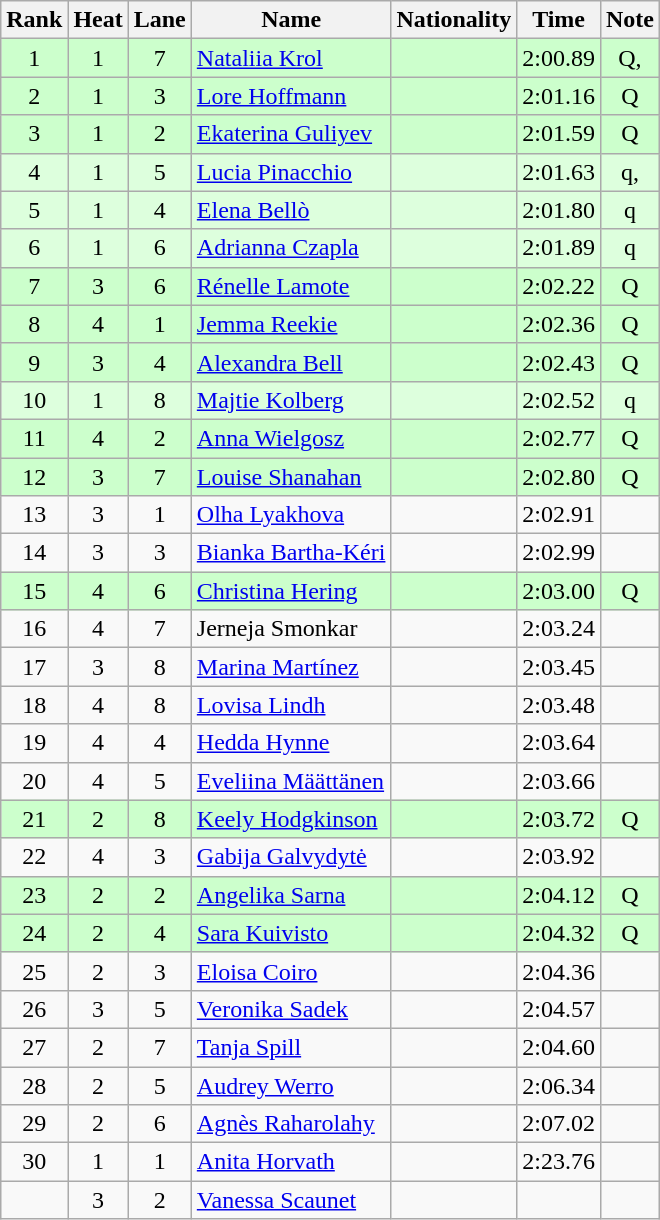<table class="wikitable sortable" style="text-align:center">
<tr>
<th>Rank</th>
<th>Heat</th>
<th>Lane</th>
<th>Name</th>
<th>Nationality</th>
<th>Time</th>
<th>Note</th>
</tr>
<tr bgcolor=ccffcc>
<td>1</td>
<td>1</td>
<td>7</td>
<td align=left><a href='#'>Nataliia Krol</a></td>
<td align=left></td>
<td>2:00.89</td>
<td>Q, </td>
</tr>
<tr bgcolor=ccffcc>
<td>2</td>
<td>1</td>
<td>3</td>
<td align=left><a href='#'>Lore Hoffmann</a></td>
<td align=left></td>
<td>2:01.16</td>
<td>Q</td>
</tr>
<tr bgcolor=ccffcc>
<td>3</td>
<td>1</td>
<td>2</td>
<td align=left><a href='#'>Ekaterina Guliyev</a></td>
<td align=left></td>
<td>2:01.59</td>
<td>Q</td>
</tr>
<tr bgcolor=ddffdd>
<td>4</td>
<td>1</td>
<td>5</td>
<td align=left><a href='#'>Lucia Pinacchio</a></td>
<td align=left></td>
<td>2:01.63</td>
<td>q, </td>
</tr>
<tr bgcolor=ddffdd>
<td>5</td>
<td>1</td>
<td>4</td>
<td align=left><a href='#'>Elena Bellò</a></td>
<td align=left></td>
<td>2:01.80</td>
<td>q</td>
</tr>
<tr bgcolor=ddffdd>
<td>6</td>
<td>1</td>
<td>6</td>
<td align=left><a href='#'>Adrianna Czapla</a></td>
<td align=left></td>
<td>2:01.89</td>
<td>q</td>
</tr>
<tr bgcolor=ccffcc>
<td>7</td>
<td>3</td>
<td>6</td>
<td align=left><a href='#'>Rénelle Lamote</a></td>
<td align=left></td>
<td>2:02.22</td>
<td>Q</td>
</tr>
<tr bgcolor=ccffcc>
<td>8</td>
<td>4</td>
<td>1</td>
<td align=left><a href='#'>Jemma Reekie</a></td>
<td align=left></td>
<td>2:02.36</td>
<td>Q</td>
</tr>
<tr bgcolor=ccffcc>
<td>9</td>
<td>3</td>
<td>4</td>
<td align=left><a href='#'>Alexandra Bell</a></td>
<td align=left></td>
<td>2:02.43</td>
<td>Q</td>
</tr>
<tr bgcolor=ddffdd>
<td>10</td>
<td>1</td>
<td>8</td>
<td align=left><a href='#'>Majtie Kolberg</a></td>
<td align=left></td>
<td>2:02.52</td>
<td>q</td>
</tr>
<tr bgcolor=ccffcc>
<td>11</td>
<td>4</td>
<td>2</td>
<td align=left><a href='#'>Anna Wielgosz</a></td>
<td align=left></td>
<td>2:02.77</td>
<td>Q</td>
</tr>
<tr bgcolor=ccffcc>
<td>12</td>
<td>3</td>
<td>7</td>
<td align=left><a href='#'>Louise Shanahan</a></td>
<td align=left></td>
<td>2:02.80</td>
<td>Q</td>
</tr>
<tr>
<td>13</td>
<td>3</td>
<td>1</td>
<td align=left><a href='#'>Olha Lyakhova</a></td>
<td align=left></td>
<td>2:02.91</td>
<td></td>
</tr>
<tr>
<td>14</td>
<td>3</td>
<td>3</td>
<td align=left><a href='#'>Bianka Bartha-Kéri</a></td>
<td align=left></td>
<td>2:02.99</td>
<td></td>
</tr>
<tr bgcolor=ccffcc>
<td>15</td>
<td>4</td>
<td>6</td>
<td align=left><a href='#'>Christina Hering</a></td>
<td align=left></td>
<td>2:03.00</td>
<td>Q</td>
</tr>
<tr>
<td>16</td>
<td>4</td>
<td>7</td>
<td align=left>Jerneja Smonkar</td>
<td align=left></td>
<td>2:03.24</td>
<td></td>
</tr>
<tr>
<td>17</td>
<td>3</td>
<td>8</td>
<td align=left><a href='#'>Marina Martínez</a></td>
<td align=left></td>
<td>2:03.45</td>
<td></td>
</tr>
<tr>
<td>18</td>
<td>4</td>
<td>8</td>
<td align=left><a href='#'>Lovisa Lindh</a></td>
<td align=left></td>
<td>2:03.48</td>
<td></td>
</tr>
<tr>
<td>19</td>
<td>4</td>
<td>4</td>
<td align=left><a href='#'>Hedda Hynne</a></td>
<td align=left></td>
<td>2:03.64</td>
<td></td>
</tr>
<tr>
<td>20</td>
<td>4</td>
<td>5</td>
<td align=left><a href='#'>Eveliina Määttänen</a></td>
<td align=left></td>
<td>2:03.66</td>
<td></td>
</tr>
<tr bgcolor=ccffcc>
<td>21</td>
<td>2</td>
<td>8</td>
<td align=left><a href='#'>Keely Hodgkinson</a></td>
<td align=left></td>
<td>2:03.72</td>
<td>Q</td>
</tr>
<tr>
<td>22</td>
<td>4</td>
<td>3</td>
<td align=left><a href='#'>Gabija Galvydytė</a></td>
<td align=left></td>
<td>2:03.92</td>
<td></td>
</tr>
<tr bgcolor=ccffcc>
<td>23</td>
<td>2</td>
<td>2</td>
<td align=left><a href='#'>Angelika Sarna</a></td>
<td align=left></td>
<td>2:04.12</td>
<td>Q</td>
</tr>
<tr bgcolor=ccffcc>
<td>24</td>
<td>2</td>
<td>4</td>
<td align=left><a href='#'>Sara Kuivisto</a></td>
<td align=left></td>
<td>2:04.32</td>
<td>Q</td>
</tr>
<tr>
<td>25</td>
<td>2</td>
<td>3</td>
<td align=left><a href='#'>Eloisa Coiro</a></td>
<td align=left></td>
<td>2:04.36</td>
<td></td>
</tr>
<tr>
<td>26</td>
<td>3</td>
<td>5</td>
<td align=left><a href='#'>Veronika Sadek</a></td>
<td align=left></td>
<td>2:04.57</td>
<td></td>
</tr>
<tr>
<td>27</td>
<td>2</td>
<td>7</td>
<td align=left><a href='#'>Tanja Spill</a></td>
<td align=left></td>
<td>2:04.60</td>
<td></td>
</tr>
<tr>
<td>28</td>
<td>2</td>
<td>5</td>
<td align=left><a href='#'>Audrey Werro</a></td>
<td align=left></td>
<td>2:06.34</td>
<td></td>
</tr>
<tr>
<td>29</td>
<td>2</td>
<td>6</td>
<td align=left><a href='#'>Agnès Raharolahy</a></td>
<td align=left></td>
<td>2:07.02</td>
<td></td>
</tr>
<tr>
<td>30</td>
<td>1</td>
<td>1</td>
<td align=left><a href='#'>Anita Horvath</a></td>
<td align=left></td>
<td>2:23.76</td>
<td></td>
</tr>
<tr>
<td></td>
<td>3</td>
<td>2</td>
<td align=left><a href='#'>Vanessa Scaunet</a></td>
<td align=left></td>
<td></td>
<td></td>
</tr>
</table>
